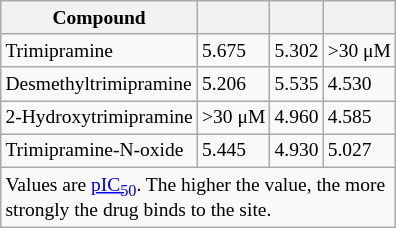<table class="wikitable sortable floatright" style="font-size:small;">
<tr>
<th>Compound</th>
<th></th>
<th></th>
<th></th>
</tr>
<tr>
<td>Trimipramine</td>
<td>5.675</td>
<td>5.302</td>
<td>>30 μM</td>
</tr>
<tr>
<td>Desmethyltrimipramine</td>
<td>5.206</td>
<td>5.535</td>
<td>4.530</td>
</tr>
<tr>
<td>2-Hydroxytrimipramine</td>
<td>>30 μM</td>
<td>4.960</td>
<td>4.585</td>
</tr>
<tr>
<td>Trimipramine-N-oxide</td>
<td>5.445</td>
<td>4.930</td>
<td>5.027</td>
</tr>
<tr class="sortbottom">
<td colspan="4">Values are <a href='#'>pIC<sub>50</sub></a>. The higher the value, the more<br>strongly the drug binds to the site.</td>
</tr>
</table>
